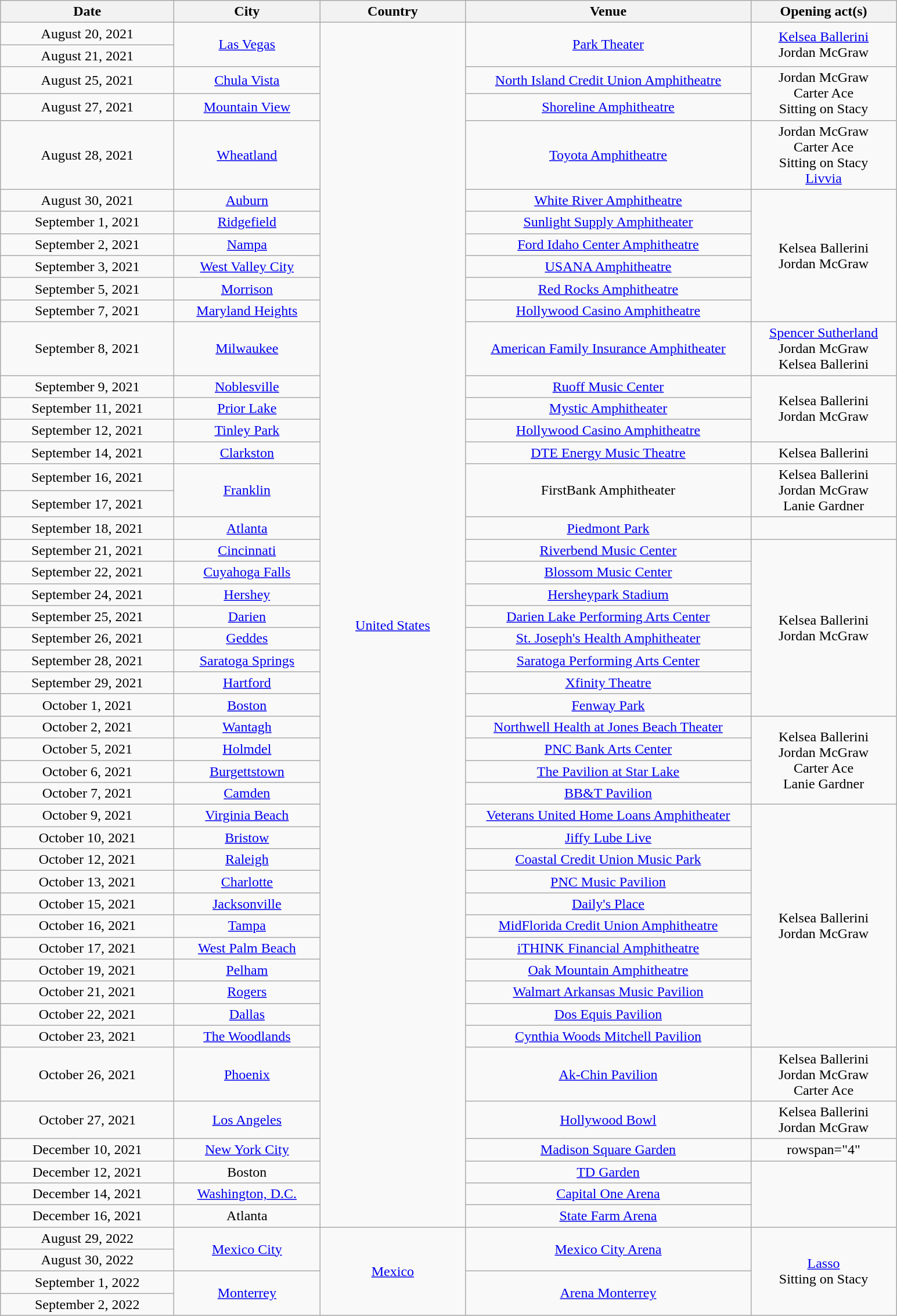<table class="wikitable plainrowheaders" style="text-align:center">
<tr>
<th scope="col" style="width:12em;">Date</th>
<th scope="col" style="width:10em;">City</th>
<th scope="col" style="width:10em;">Country</th>
<th scope="col" style="width:20em;">Venue</th>
<th scope="col" style="width:10em;">Opening act(s)</th>
</tr>
<tr>
<td scope="row">August 20, 2021</td>
<td rowspan="2"><a href='#'>Las Vegas</a></td>
<td rowspan="48"><a href='#'>United States</a></td>
<td rowspan="2"><a href='#'>Park Theater</a></td>
<td rowspan="2"><a href='#'>Kelsea Ballerini</a><br>Jordan McGraw</td>
</tr>
<tr>
<td scope="row">August 21, 2021</td>
</tr>
<tr>
<td scope="row">August 25, 2021</td>
<td><a href='#'>Chula Vista</a></td>
<td><a href='#'>North Island Credit Union Amphitheatre</a></td>
<td rowspan="2">Jordan McGraw<br>Carter Ace<br>Sitting on Stacy</td>
</tr>
<tr>
<td scope="row">August 27, 2021</td>
<td><a href='#'>Mountain View</a></td>
<td><a href='#'>Shoreline Amphitheatre</a></td>
</tr>
<tr>
<td scope="row">August 28, 2021</td>
<td><a href='#'>Wheatland</a></td>
<td><a href='#'>Toyota Amphitheatre</a></td>
<td>Jordan McGraw<br>Carter Ace<br>Sitting on Stacy<br><a href='#'>Livvia</a></td>
</tr>
<tr>
<td scope="row">August 30, 2021</td>
<td><a href='#'>Auburn</a></td>
<td><a href='#'>White River Amphitheatre</a></td>
<td rowspan="6">Kelsea Ballerini<br>Jordan McGraw</td>
</tr>
<tr>
<td scope="row">September 1, 2021</td>
<td><a href='#'>Ridgefield</a></td>
<td><a href='#'>Sunlight Supply Amphitheater</a></td>
</tr>
<tr>
<td scope="row">September 2, 2021</td>
<td><a href='#'>Nampa</a></td>
<td><a href='#'>Ford Idaho Center Amphitheatre</a></td>
</tr>
<tr>
<td scope="row">September 3, 2021</td>
<td><a href='#'>West Valley City</a></td>
<td><a href='#'>USANA Amphitheatre</a></td>
</tr>
<tr>
<td scope="row">September 5, 2021</td>
<td><a href='#'>Morrison</a></td>
<td><a href='#'>Red Rocks Amphitheatre</a></td>
</tr>
<tr>
<td scope="row">September 7, 2021</td>
<td><a href='#'>Maryland Heights</a></td>
<td><a href='#'>Hollywood Casino Amphitheatre</a></td>
</tr>
<tr>
<td scope="row">September 8, 2021</td>
<td><a href='#'>Milwaukee</a></td>
<td><a href='#'>American Family Insurance Amphitheater</a></td>
<td><a href='#'>Spencer Sutherland</a><br>Jordan McGraw<br>Kelsea Ballerini</td>
</tr>
<tr>
<td scope="row">September 9, 2021</td>
<td><a href='#'>Noblesville</a></td>
<td><a href='#'>Ruoff Music Center</a></td>
<td rowspan="3">Kelsea Ballerini<br>Jordan McGraw</td>
</tr>
<tr>
<td scope="row">September 11, 2021</td>
<td><a href='#'>Prior Lake</a></td>
<td><a href='#'>Mystic Amphitheater</a></td>
</tr>
<tr>
<td scope="row">September 12, 2021</td>
<td><a href='#'>Tinley Park</a></td>
<td><a href='#'>Hollywood Casino Amphitheatre</a></td>
</tr>
<tr>
<td scope="row">September 14, 2021</td>
<td><a href='#'>Clarkston</a></td>
<td><a href='#'>DTE Energy Music Theatre</a></td>
<td>Kelsea Ballerini</td>
</tr>
<tr>
<td scope="row">September 16, 2021</td>
<td rowspan="2"><a href='#'>Franklin</a></td>
<td rowspan="2">FirstBank Amphitheater</td>
<td rowspan="2">Kelsea Ballerini<br>Jordan McGraw<br>Lanie Gardner</td>
</tr>
<tr>
<td>September 17, 2021</td>
</tr>
<tr>
<td>September 18, 2021</td>
<td><a href='#'>Atlanta</a></td>
<td><a href='#'>Piedmont Park</a></td>
<td></td>
</tr>
<tr>
<td scope="row">September 21, 2021</td>
<td><a href='#'>Cincinnati</a></td>
<td><a href='#'>Riverbend Music Center</a></td>
<td rowspan="8">Kelsea Ballerini<br>Jordan McGraw</td>
</tr>
<tr>
<td scope="row">September 22, 2021</td>
<td><a href='#'>Cuyahoga Falls</a></td>
<td><a href='#'>Blossom Music Center</a></td>
</tr>
<tr>
<td scope="row">September 24, 2021</td>
<td><a href='#'>Hershey</a></td>
<td><a href='#'>Hersheypark Stadium</a></td>
</tr>
<tr>
<td scope="row">September 25, 2021</td>
<td><a href='#'>Darien</a></td>
<td><a href='#'>Darien Lake Performing Arts Center</a></td>
</tr>
<tr>
<td scope="row">September 26, 2021</td>
<td><a href='#'>Geddes</a></td>
<td><a href='#'>St. Joseph's Health Amphitheater</a></td>
</tr>
<tr>
<td scope="row">September 28, 2021</td>
<td><a href='#'>Saratoga Springs</a></td>
<td><a href='#'>Saratoga Performing Arts Center</a></td>
</tr>
<tr>
<td scope="row">September 29, 2021</td>
<td><a href='#'>Hartford</a></td>
<td><a href='#'>Xfinity Theatre</a></td>
</tr>
<tr>
<td scope="row">October 1, 2021</td>
<td><a href='#'>Boston</a></td>
<td><a href='#'>Fenway Park</a></td>
</tr>
<tr>
<td scope="row">October 2, 2021</td>
<td><a href='#'>Wantagh</a></td>
<td><a href='#'>Northwell Health at Jones Beach Theater</a></td>
<td rowspan="4">Kelsea Ballerini<br>Jordan McGraw<br>Carter Ace<br>Lanie Gardner</td>
</tr>
<tr>
<td scope="row">October 5, 2021</td>
<td><a href='#'>Holmdel</a></td>
<td><a href='#'>PNC Bank Arts Center</a></td>
</tr>
<tr>
<td scope="row">October 6, 2021</td>
<td><a href='#'>Burgettstown</a></td>
<td><a href='#'>The Pavilion at Star Lake</a></td>
</tr>
<tr>
<td scope="row">October 7, 2021</td>
<td><a href='#'>Camden</a></td>
<td><a href='#'>BB&T Pavilion</a></td>
</tr>
<tr>
<td scope="row">October 9, 2021</td>
<td><a href='#'>Virginia Beach</a></td>
<td><a href='#'>Veterans United Home Loans Amphitheater</a></td>
<td rowspan="11">Kelsea Ballerini<br>Jordan McGraw</td>
</tr>
<tr>
<td scope="row">October 10, 2021</td>
<td><a href='#'>Bristow</a></td>
<td><a href='#'>Jiffy Lube Live</a></td>
</tr>
<tr>
<td scope="row">October 12, 2021</td>
<td><a href='#'>Raleigh</a></td>
<td><a href='#'>Coastal Credit Union Music Park</a></td>
</tr>
<tr>
<td scope="row">October 13, 2021</td>
<td><a href='#'>Charlotte</a></td>
<td><a href='#'>PNC Music Pavilion</a></td>
</tr>
<tr>
<td scope="row">October 15, 2021</td>
<td><a href='#'>Jacksonville</a></td>
<td><a href='#'>Daily's Place</a></td>
</tr>
<tr>
<td scope="row">October 16, 2021</td>
<td><a href='#'>Tampa</a></td>
<td><a href='#'>MidFlorida Credit Union Amphitheatre</a></td>
</tr>
<tr>
<td scope="row">October 17, 2021</td>
<td><a href='#'>West Palm Beach</a></td>
<td><a href='#'>iTHINK Financial Amphitheatre</a></td>
</tr>
<tr>
<td scope="row">October 19, 2021</td>
<td><a href='#'>Pelham</a></td>
<td><a href='#'>Oak Mountain Amphitheatre</a></td>
</tr>
<tr>
<td scope="row">October 21, 2021</td>
<td><a href='#'>Rogers</a></td>
<td><a href='#'>Walmart Arkansas Music Pavilion</a></td>
</tr>
<tr>
<td scope="row">October 22, 2021</td>
<td><a href='#'>Dallas</a></td>
<td><a href='#'>Dos Equis Pavilion</a></td>
</tr>
<tr>
<td scope="row">October 23, 2021</td>
<td><a href='#'>The Woodlands</a></td>
<td><a href='#'>Cynthia Woods Mitchell Pavilion</a></td>
</tr>
<tr>
<td scope="row">October 26, 2021</td>
<td><a href='#'>Phoenix</a></td>
<td><a href='#'>Ak-Chin Pavilion</a></td>
<td>Kelsea Ballerini<br>Jordan McGraw<br>Carter Ace</td>
</tr>
<tr>
<td scope="row">October 27, 2021</td>
<td><a href='#'>Los Angeles</a></td>
<td><a href='#'>Hollywood Bowl</a></td>
<td>Kelsea Ballerini<br>Jordan McGraw</td>
</tr>
<tr>
<td scope="row">December 10, 2021</td>
<td><a href='#'>New York City</a></td>
<td><a href='#'>Madison Square Garden</a></td>
<td>rowspan="4" </td>
</tr>
<tr>
<td scope="row">December 12, 2021</td>
<td>Boston</td>
<td><a href='#'>TD Garden</a></td>
</tr>
<tr>
<td scope="row">December 14, 2021</td>
<td><a href='#'>Washington, D.C.</a></td>
<td><a href='#'>Capital One Arena</a></td>
</tr>
<tr>
<td scope="row">December 16, 2021</td>
<td>Atlanta</td>
<td><a href='#'>State Farm Arena</a></td>
</tr>
<tr>
<td>August 29, 2022</td>
<td rowspan="2"><a href='#'>Mexico City</a></td>
<td rowspan="4"><a href='#'>Mexico</a></td>
<td rowspan="2"><a href='#'>Mexico City Arena</a></td>
<td rowspan="4"><a href='#'>Lasso</a><br>Sitting on Stacy</td>
</tr>
<tr>
<td>August 30, 2022</td>
</tr>
<tr>
<td>September 1, 2022</td>
<td rowspan="2"><a href='#'>Monterrey</a></td>
<td rowspan="2"><a href='#'>Arena Monterrey</a></td>
</tr>
<tr>
<td>September 2, 2022</td>
</tr>
</table>
